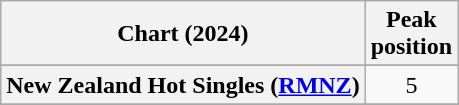<table class="wikitable sortable plainrowheaders" style="text-align:center">
<tr>
<th scope="col">Chart (2024)</th>
<th scope="col">Peak<br>position</th>
</tr>
<tr>
</tr>
<tr>
<th scope="row">New Zealand Hot Singles (<a href='#'>RMNZ</a>)</th>
<td>5</td>
</tr>
<tr>
</tr>
<tr>
</tr>
</table>
